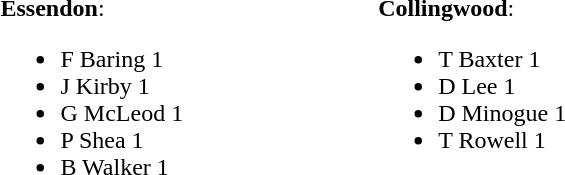<table width="40%">
<tr>
<td valign="top" width="30%"><br><strong>Essendon</strong>:<ul><li>F Baring 1</li><li>J Kirby 1</li><li>G McLeod 1</li><li>P Shea 1</li><li>B Walker 1</li></ul></td>
<td valign="top" width="30%"><br><strong>Collingwood</strong>:<ul><li>T Baxter 1</li><li>D Lee 1</li><li>D Minogue 1</li><li>T Rowell 1</li></ul></td>
</tr>
</table>
